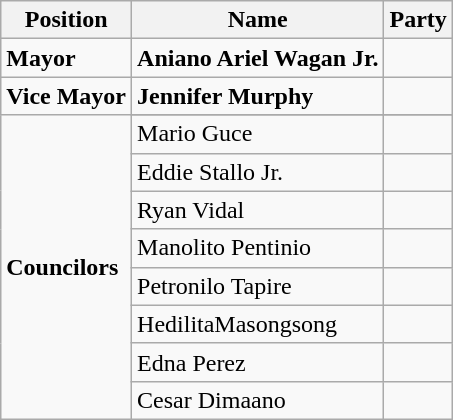<table class=wikitable>
<tr>
<th>Position</th>
<th>Name</th>
<th colspan=2>Party</th>
</tr>
<tr>
<td><strong>Mayor</strong></td>
<td><strong>Aniano Ariel Wagan Jr.</strong></td>
<td></td>
</tr>
<tr>
<td><strong>Vice Mayor</strong></td>
<td><strong>Jennifer Murphy</strong></td>
<td></td>
</tr>
<tr>
<td rowspan=10><strong>Councilors</strong></td>
</tr>
<tr>
<td>Mario Guce</td>
<td></td>
</tr>
<tr>
<td>Eddie Stallo Jr.</td>
<td></td>
</tr>
<tr>
<td>Ryan Vidal</td>
<td></td>
</tr>
<tr>
<td>Manolito Pentinio</td>
<td></td>
</tr>
<tr>
<td>Petronilo Tapire</td>
<td></td>
</tr>
<tr>
<td>HedilitaMasongsong</td>
<td></td>
</tr>
<tr>
<td>Edna Perez</td>
<td></td>
</tr>
<tr>
<td>Cesar Dimaano</td>
<td></td>
</tr>
</table>
